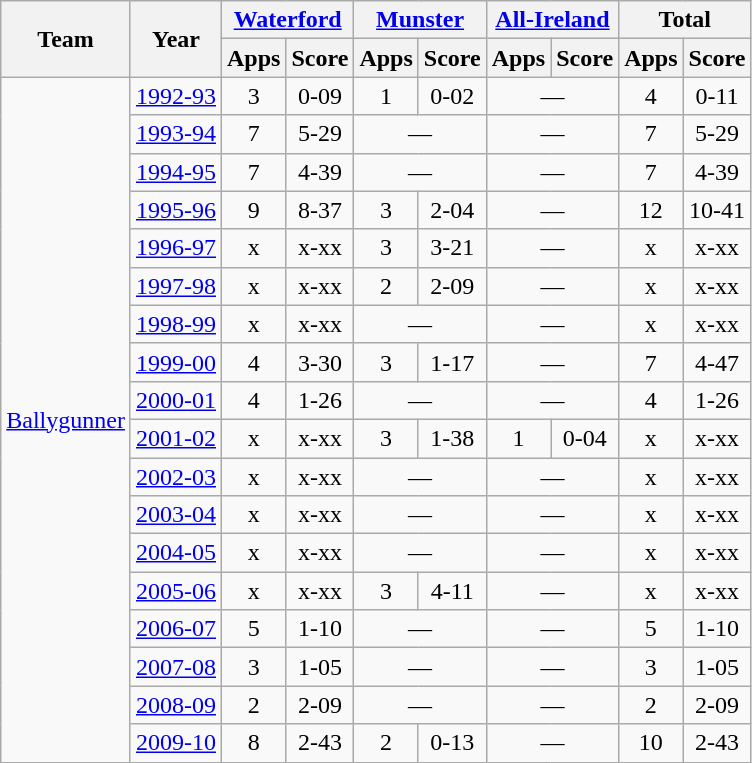<table class="wikitable" style="text-align:center">
<tr>
<th rowspan="2">Team</th>
<th rowspan="2">Year</th>
<th colspan="2"><a href='#'>Waterford</a></th>
<th colspan="2"><a href='#'>Munster</a></th>
<th colspan="2"><a href='#'>All-Ireland</a></th>
<th colspan="2">Total</th>
</tr>
<tr>
<th>Apps</th>
<th>Score</th>
<th>Apps</th>
<th>Score</th>
<th>Apps</th>
<th>Score</th>
<th>Apps</th>
<th>Score</th>
</tr>
<tr>
<td rowspan="20"><a href='#'>Ballygunner</a></td>
<td><a href='#'>1992-93</a></td>
<td>3</td>
<td>0-09</td>
<td>1</td>
<td>0-02</td>
<td colspan=2>—</td>
<td>4</td>
<td>0-11</td>
</tr>
<tr>
<td><a href='#'>1993-94</a></td>
<td>7</td>
<td>5-29</td>
<td colspan=2>—</td>
<td colspan=2>—</td>
<td>7</td>
<td>5-29</td>
</tr>
<tr>
<td><a href='#'>1994-95</a></td>
<td>7</td>
<td>4-39</td>
<td colspan=2>—</td>
<td colspan=2>—</td>
<td>7</td>
<td>4-39</td>
</tr>
<tr>
<td><a href='#'>1995-96</a></td>
<td>9</td>
<td>8-37</td>
<td>3</td>
<td>2-04</td>
<td colspan=2>—</td>
<td>12</td>
<td>10-41</td>
</tr>
<tr>
<td><a href='#'>1996-97</a></td>
<td>x</td>
<td>x-xx</td>
<td>3</td>
<td>3-21</td>
<td colspan=2>—</td>
<td>x</td>
<td>x-xx</td>
</tr>
<tr>
<td><a href='#'>1997-98</a></td>
<td>x</td>
<td>x-xx</td>
<td>2</td>
<td>2-09</td>
<td colspan=2>—</td>
<td>x</td>
<td>x-xx</td>
</tr>
<tr>
<td><a href='#'>1998-99</a></td>
<td>x</td>
<td>x-xx</td>
<td colspan=2>—</td>
<td colspan=2>—</td>
<td>x</td>
<td>x-xx</td>
</tr>
<tr>
<td><a href='#'>1999-00</a></td>
<td>4</td>
<td>3-30</td>
<td>3</td>
<td>1-17</td>
<td colspan=2>—</td>
<td>7</td>
<td>4-47</td>
</tr>
<tr>
<td><a href='#'>2000-01</a></td>
<td>4</td>
<td>1-26</td>
<td colspan=2>—</td>
<td colspan=2>—</td>
<td>4</td>
<td>1-26</td>
</tr>
<tr>
<td><a href='#'>2001-02</a></td>
<td>x</td>
<td>x-xx</td>
<td>3</td>
<td>1-38</td>
<td>1</td>
<td>0-04</td>
<td>x</td>
<td>x-xx</td>
</tr>
<tr>
<td><a href='#'>2002-03</a></td>
<td>x</td>
<td>x-xx</td>
<td colspan=2>—</td>
<td colspan=2>—</td>
<td>x</td>
<td>x-xx</td>
</tr>
<tr>
<td><a href='#'>2003-04</a></td>
<td>x</td>
<td>x-xx</td>
<td colspan=2>—</td>
<td colspan=2>—</td>
<td>x</td>
<td>x-xx</td>
</tr>
<tr>
<td><a href='#'>2004-05</a></td>
<td>x</td>
<td>x-xx</td>
<td colspan=2>—</td>
<td colspan=2>—</td>
<td>x</td>
<td>x-xx</td>
</tr>
<tr>
<td><a href='#'>2005-06</a></td>
<td>x</td>
<td>x-xx</td>
<td>3</td>
<td>4-11</td>
<td colspan=2>—</td>
<td>x</td>
<td>x-xx</td>
</tr>
<tr>
<td><a href='#'>2006-07</a></td>
<td>5</td>
<td>1-10</td>
<td colspan=2>—</td>
<td colspan=2>—</td>
<td>5</td>
<td>1-10</td>
</tr>
<tr>
<td><a href='#'>2007-08</a></td>
<td>3</td>
<td>1-05</td>
<td colspan=2>—</td>
<td colspan=2>—</td>
<td>3</td>
<td>1-05</td>
</tr>
<tr>
<td><a href='#'>2008-09</a></td>
<td>2</td>
<td>2-09</td>
<td colspan=2>—</td>
<td colspan=2>—</td>
<td>2</td>
<td>2-09</td>
</tr>
<tr>
<td><a href='#'>2009-10</a></td>
<td>8</td>
<td>2-43</td>
<td>2</td>
<td>0-13</td>
<td colspan=2>—</td>
<td>10</td>
<td>2-43</td>
</tr>
</table>
